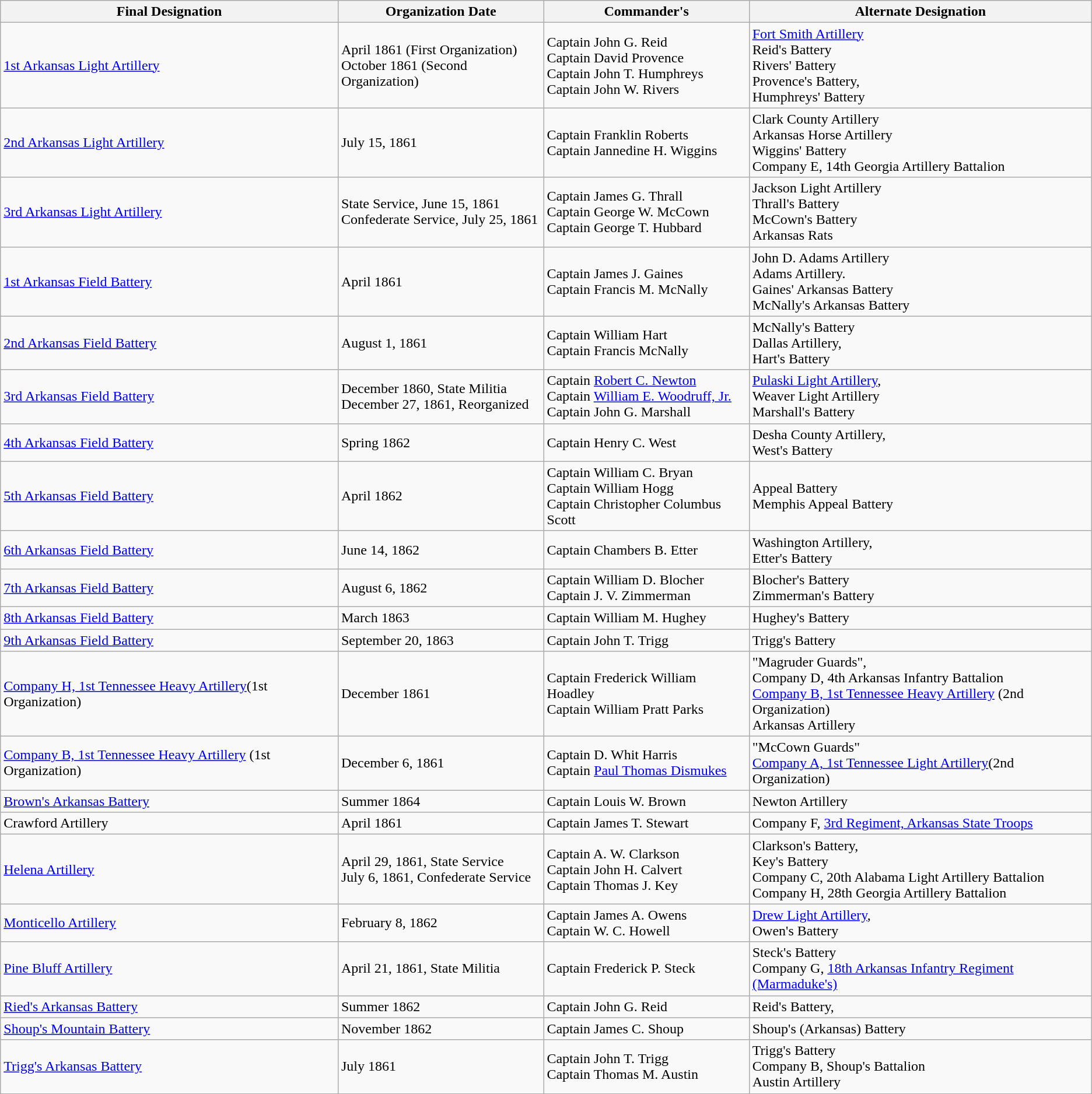<table class="wikitable sortable">
<tr>
<th>Final Designation</th>
<th>Organization Date</th>
<th>Commander's</th>
<th>Alternate Designation</th>
</tr>
<tr>
<td><a href='#'>1st Arkansas Light Artillery</a></td>
<td>April 1861 (First Organization)<br>October 1861 (Second Organization)</td>
<td>Captain John G. Reid<br>Captain David Provence<br>Captain John T. Humphreys<br>Captain John W. Rivers</td>
<td><a href='#'>Fort Smith Artillery</a><br>Reid's Battery<br>Rivers' Battery<br>Provence's Battery,<br>Humphreys' Battery</td>
</tr>
<tr>
<td><a href='#'>2nd Arkansas Light Artillery</a></td>
<td>July 15, 1861</td>
<td>Captain Franklin Roberts<br>Captain Jannedine H. Wiggins</td>
<td>Clark County Artillery<br>Arkansas Horse Artillery<br>Wiggins' Battery<br>Company E, 14th Georgia Artillery Battalion</td>
</tr>
<tr>
<td><a href='#'>3rd Arkansas Light Artillery</a></td>
<td>State Service, June 15, 1861<br>Confederate Service, July 25, 1861</td>
<td>Captain James G. Thrall<br>Captain George W. McCown<br>Captain George T. Hubbard</td>
<td>Jackson Light Artillery<br>Thrall's Battery<br>McCown's Battery<br>Arkansas Rats</td>
</tr>
<tr>
<td><a href='#'>1st Arkansas Field Battery</a></td>
<td>April 1861</td>
<td>Captain James J. Gaines<br>Captain Francis M. McNally</td>
<td>John D. Adams Artillery<br>Adams Artillery.<br>Gaines' Arkansas Battery<br>McNally's Arkansas Battery</td>
</tr>
<tr>
<td><a href='#'>2nd Arkansas Field Battery</a></td>
<td>August 1, 1861</td>
<td>Captain William Hart<br>Captain Francis McNally</td>
<td>McNally's Battery<br>Dallas Artillery,<br>Hart's Battery </td>
</tr>
<tr>
<td><a href='#'>3rd Arkansas Field Battery</a></td>
<td>December 1860, State Militia<br>December 27, 1861, Reorganized</td>
<td>Captain <a href='#'>Robert C. Newton</a><br>Captain <a href='#'>William E. Woodruff, Jr.</a><br>Captain John G. Marshall</td>
<td><a href='#'>Pulaski Light Artillery</a>,<br>Weaver Light Artillery<br>Marshall's Battery</td>
</tr>
<tr>
<td><a href='#'>4th Arkansas Field Battery</a></td>
<td>Spring 1862</td>
<td>Captain Henry C. West</td>
<td>Desha County Artillery,<br>West's Battery</td>
</tr>
<tr>
<td><a href='#'>5th Arkansas Field Battery</a></td>
<td>April 1862</td>
<td>Captain William C. Bryan<br>Captain William Hogg<br>Captain Christopher Columbus Scott</td>
<td>Appeal Battery<br>Memphis Appeal Battery</td>
</tr>
<tr>
<td><a href='#'>6th Arkansas Field Battery</a></td>
<td>June 14, 1862</td>
<td>Captain Chambers B. Etter</td>
<td>Washington Artillery,<br>Etter's Battery</td>
</tr>
<tr>
<td><a href='#'>7th Arkansas Field Battery</a></td>
<td>August 6, 1862</td>
<td>Captain William D. Blocher<br>Captain J. V. Zimmerman</td>
<td>Blocher's Battery<br>Zimmerman's Battery</td>
</tr>
<tr>
<td><a href='#'>8th Arkansas Field Battery</a></td>
<td>March 1863</td>
<td>Captain William M. Hughey</td>
<td>Hughey's Battery</td>
</tr>
<tr>
<td><a href='#'>9th Arkansas Field Battery</a></td>
<td>September 20, 1863</td>
<td>Captain John T. Trigg</td>
<td>Trigg's Battery</td>
</tr>
<tr>
<td><a href='#'>Company H, 1st Tennessee Heavy Artillery</a>(1st Organization)</td>
<td>December 1861</td>
<td>Captain Frederick William Hoadley<br>Captain William Pratt Parks</td>
<td>"Magruder Guards",<br>Company D, 4th Arkansas Infantry Battalion<br><a href='#'>Company B, 1st Tennessee Heavy Artillery</a> (2nd Organization)<br>Arkansas Artillery</td>
</tr>
<tr>
<td><a href='#'>Company B, 1st Tennessee Heavy Artillery</a> (1st Organization)</td>
<td>December 6, 1861</td>
<td>Captain D. Whit Harris<br>Captain <a href='#'>Paul Thomas Dismukes</a></td>
<td>"McCown Guards" <br><a href='#'>Company A, 1st Tennessee Light Artillery</a>(2nd Organization)</td>
</tr>
<tr>
<td><a href='#'>Brown's Arkansas Battery</a></td>
<td>Summer 1864</td>
<td>Captain Louis W. Brown</td>
<td>Newton Artillery</td>
</tr>
<tr>
<td>Crawford Artillery</td>
<td>April 1861</td>
<td>Captain James T. Stewart</td>
<td>Company F, <a href='#'>3rd Regiment, Arkansas State Troops</a></td>
</tr>
<tr>
<td><a href='#'>Helena Artillery</a></td>
<td>April 29, 1861, State Service<br>July 6, 1861, Confederate Service</td>
<td>Captain A. W. Clarkson<br>Captain John H. Calvert<br>Captain Thomas J. Key</td>
<td>Clarkson's Battery,<br>Key's Battery<br>Company C, 20th Alabama Light Artillery Battalion<br>Company H, 28th Georgia Artillery Battalion</td>
</tr>
<tr>
<td><a href='#'>Monticello Artillery</a></td>
<td>February 8, 1862</td>
<td>Captain James A. Owens<br>Captain W. C. Howell</td>
<td><a href='#'>Drew Light Artillery</a>,<br>Owen's Battery</td>
</tr>
<tr>
<td><a href='#'>Pine Bluff Artillery</a></td>
<td>April 21, 1861, State Militia</td>
<td>Captain Frederick P. Steck</td>
<td>Steck's Battery<br>Company G, <a href='#'>18th Arkansas Infantry Regiment (Marmaduke's)</a></td>
</tr>
<tr>
<td><a href='#'>Ried's Arkansas Battery</a></td>
<td>Summer 1862</td>
<td>Captain John G. Reid</td>
<td>Reid's Battery,</td>
</tr>
<tr>
<td><a href='#'>Shoup's Mountain Battery</a></td>
<td>November 1862</td>
<td>Captain James C. Shoup</td>
<td>Shoup's (Arkansas) Battery</td>
</tr>
<tr>
<td><a href='#'>Trigg's Arkansas Battery</a></td>
<td>July 1861</td>
<td>Captain John T. Trigg<br>Captain Thomas M. Austin</td>
<td>Trigg's Battery<br>Company B, Shoup's Battalion<br>Austin Artillery </td>
</tr>
</table>
